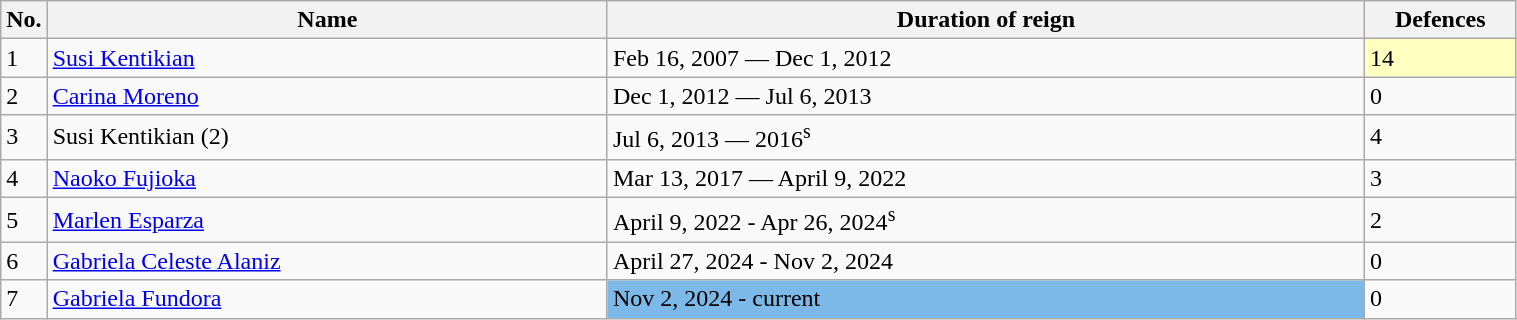<table class="wikitable" width=80%>
<tr>
<th width=3%>No.</th>
<th width=37%>Name</th>
<th width=50%>Duration of reign</th>
<th width=10%>Defences</th>
</tr>
<tr>
<td>1</td>
<td align=left> <a href='#'>Susi Kentikian</a> </td>
<td>Feb 16, 2007 — Dec 1, 2012</td>
<td style="background:#ffffbf;" width=5px>14</td>
</tr>
<tr>
<td>2</td>
<td align=left> <a href='#'>Carina Moreno</a></td>
<td>Dec 1, 2012 — Jul 6, 2013</td>
<td>0</td>
</tr>
<tr>
<td>3</td>
<td align=left> Susi Kentikian (2)</td>
<td>Jul 6, 2013 — 2016<sup>s</sup></td>
<td>4</td>
</tr>
<tr>
<td>4</td>
<td align=left> <a href='#'>Naoko Fujioka</a></td>
<td>Mar 13, 2017 — April 9, 2022</td>
<td>3</td>
</tr>
<tr>
<td>5</td>
<td align=left> <a href='#'>Marlen Esparza</a></td>
<td>April 9, 2022 - Apr 26, 2024<sup>s</sup></td>
<td>2</td>
</tr>
<tr>
<td>6</td>
<td align=left> <a href='#'>Gabriela Celeste Alaniz</a></td>
<td>April 27, 2024 - Nov 2, 2024</td>
<td>0</td>
</tr>
<tr>
<td>7</td>
<td align=left> <a href='#'>Gabriela Fundora</a></td>
<td style="background:#7CB9E8;" width=5px>Nov 2, 2024 - current</td>
<td>0</td>
</tr>
</table>
